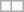<table class="wikitable">
<tr style="vertical-align:top;">
<td></td>
<td></td>
</tr>
</table>
